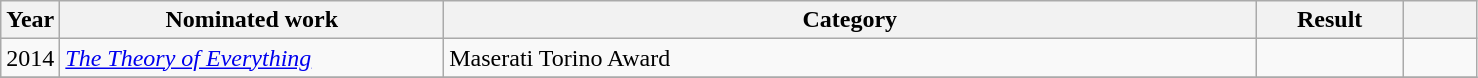<table class=wikitable>
<tr>
<th width=4%>Year</th>
<th width=26%>Nominated work</th>
<th width=55%>Category</th>
<th width=10%>Result</th>
<th width=5%></th>
</tr>
<tr>
<td>2014</td>
<td><em><a href='#'>The Theory of Everything</a></em></td>
<td>Maserati Torino Award</td>
<td></td>
<td></td>
</tr>
<tr>
</tr>
</table>
